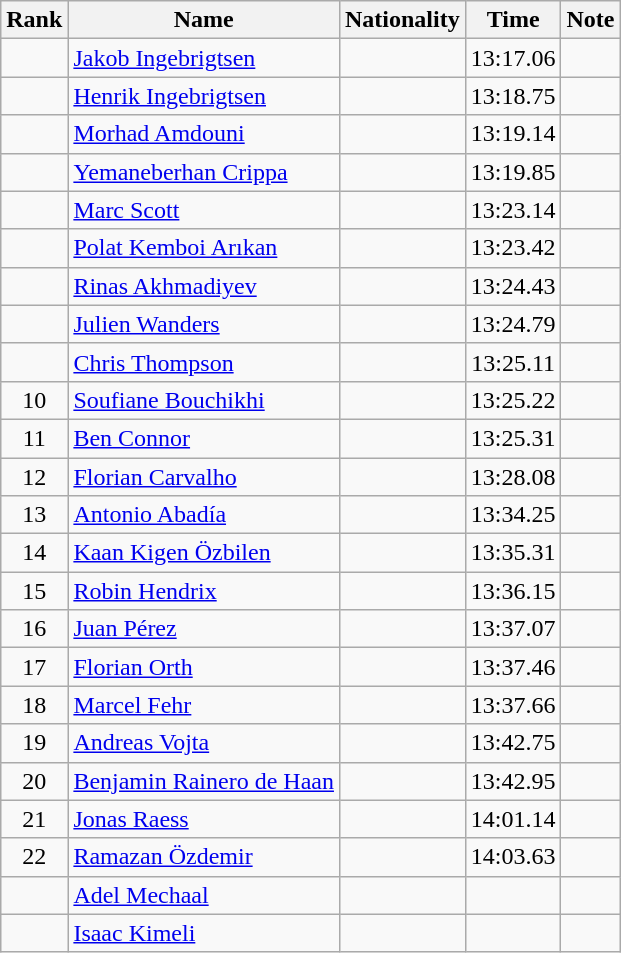<table class="wikitable sortable" style="text-align:center">
<tr>
<th>Rank</th>
<th>Name</th>
<th>Nationality</th>
<th>Time</th>
<th>Note</th>
</tr>
<tr>
<td></td>
<td align=left><a href='#'>Jakob Ingebrigtsen</a></td>
<td align=left></td>
<td>13:17.06</td>
<td><strong></strong></td>
</tr>
<tr>
<td></td>
<td align=left><a href='#'>Henrik Ingebrigtsen</a></td>
<td align=left></td>
<td>13:18.75</td>
<td></td>
</tr>
<tr>
<td></td>
<td align=left><a href='#'>Morhad Amdouni</a></td>
<td align=left></td>
<td>13:19.14</td>
<td></td>
</tr>
<tr>
<td></td>
<td align=left><a href='#'>Yemaneberhan Crippa</a></td>
<td align=left></td>
<td>13:19.85</td>
<td></td>
</tr>
<tr>
<td></td>
<td align=left><a href='#'>Marc Scott</a></td>
<td align=left></td>
<td>13:23.14</td>
<td></td>
</tr>
<tr>
<td></td>
<td align=left><a href='#'>Polat Kemboi Arıkan</a></td>
<td align=left></td>
<td>13:23.42</td>
<td></td>
</tr>
<tr>
<td></td>
<td align=left><a href='#'>Rinas Akhmadiyev</a></td>
<td align=left></td>
<td>13:24.43</td>
<td></td>
</tr>
<tr>
<td></td>
<td align=left><a href='#'>Julien Wanders</a></td>
<td align=left></td>
<td>13:24.79</td>
<td></td>
</tr>
<tr>
<td></td>
<td align=left><a href='#'>Chris Thompson</a></td>
<td align=left></td>
<td>13:25.11</td>
<td></td>
</tr>
<tr>
<td>10</td>
<td align=left><a href='#'>Soufiane Bouchikhi</a></td>
<td align=left></td>
<td>13:25.22</td>
<td></td>
</tr>
<tr>
<td>11</td>
<td align=left><a href='#'>Ben Connor</a></td>
<td align=left></td>
<td>13:25.31</td>
<td></td>
</tr>
<tr>
<td>12</td>
<td align=left><a href='#'>Florian Carvalho</a></td>
<td align=left></td>
<td>13:28.08</td>
<td></td>
</tr>
<tr>
<td>13</td>
<td align=left><a href='#'>Antonio Abadía</a></td>
<td align=left></td>
<td>13:34.25</td>
<td></td>
</tr>
<tr>
<td>14</td>
<td align=left><a href='#'>Kaan Kigen Özbilen</a></td>
<td align=left></td>
<td>13:35.31</td>
<td></td>
</tr>
<tr>
<td>15</td>
<td align=left><a href='#'>Robin Hendrix</a></td>
<td align=left></td>
<td>13:36.15</td>
<td></td>
</tr>
<tr>
<td>16</td>
<td align=left><a href='#'>Juan Pérez</a></td>
<td align=left></td>
<td>13:37.07</td>
<td></td>
</tr>
<tr>
<td>17</td>
<td align=left><a href='#'>Florian Orth</a></td>
<td align=left></td>
<td>13:37.46</td>
<td></td>
</tr>
<tr>
<td>18</td>
<td align=left><a href='#'>Marcel Fehr</a></td>
<td align=left></td>
<td>13:37.66</td>
<td></td>
</tr>
<tr>
<td>19</td>
<td align=left><a href='#'>Andreas Vojta</a></td>
<td align=left></td>
<td>13:42.75</td>
<td></td>
</tr>
<tr>
<td>20</td>
<td align=left><a href='#'>Benjamin Rainero de Haan</a></td>
<td align=left></td>
<td>13:42.95</td>
<td></td>
</tr>
<tr>
<td>21</td>
<td align=left><a href='#'>Jonas Raess</a></td>
<td align=left></td>
<td>14:01.14</td>
<td></td>
</tr>
<tr>
<td>22</td>
<td align=left><a href='#'>Ramazan Özdemir</a></td>
<td align=left></td>
<td>14:03.63</td>
<td></td>
</tr>
<tr>
<td></td>
<td align=left><a href='#'>Adel Mechaal</a></td>
<td align=left></td>
<td></td>
<td></td>
</tr>
<tr>
<td></td>
<td align=left><a href='#'>Isaac Kimeli</a></td>
<td align=left></td>
<td></td>
<td></td>
</tr>
</table>
